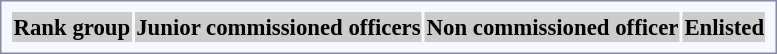<table style="border:1px solid #8888aa; background-color:#f7f8ff; padding:5px; font-size:95%; margin: 0px 12px 12px 0px;">
<tr style="background:#ccc;">
<th>Rank group</th>
<th colspan=10>Junior commissioned officers</th>
<th colspan=12>Non commissioned officer</th>
<th colspan=14>Enlisted<br></th>
</tr>
</table>
